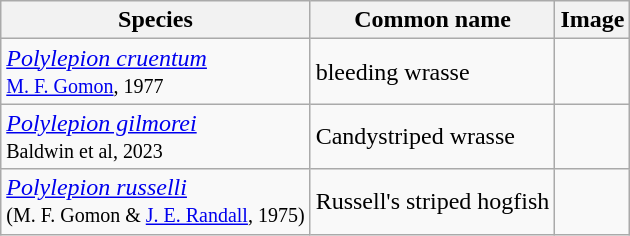<table class="wikitable">
<tr>
<th>Species</th>
<th>Common name</th>
<th>Image</th>
</tr>
<tr>
<td><em><a href='#'>Polylepion cruentum</a></em><br><small><a href='#'>M. F. Gomon</a>, 1977</small></td>
<td>bleeding wrasse</td>
<td></td>
</tr>
<tr>
<td><em><a href='#'>Polylepion gilmorei</a></em><br><small>Baldwin et al, 2023</small></td>
<td>Candystriped wrasse</td>
<td></td>
</tr>
<tr>
<td><em><a href='#'>Polylepion russelli</a></em><br><small>(M. F. Gomon & <a href='#'>J. E. Randall</a>, 1975)</small></td>
<td>Russell's striped hogfish</td>
<td></td>
</tr>
</table>
